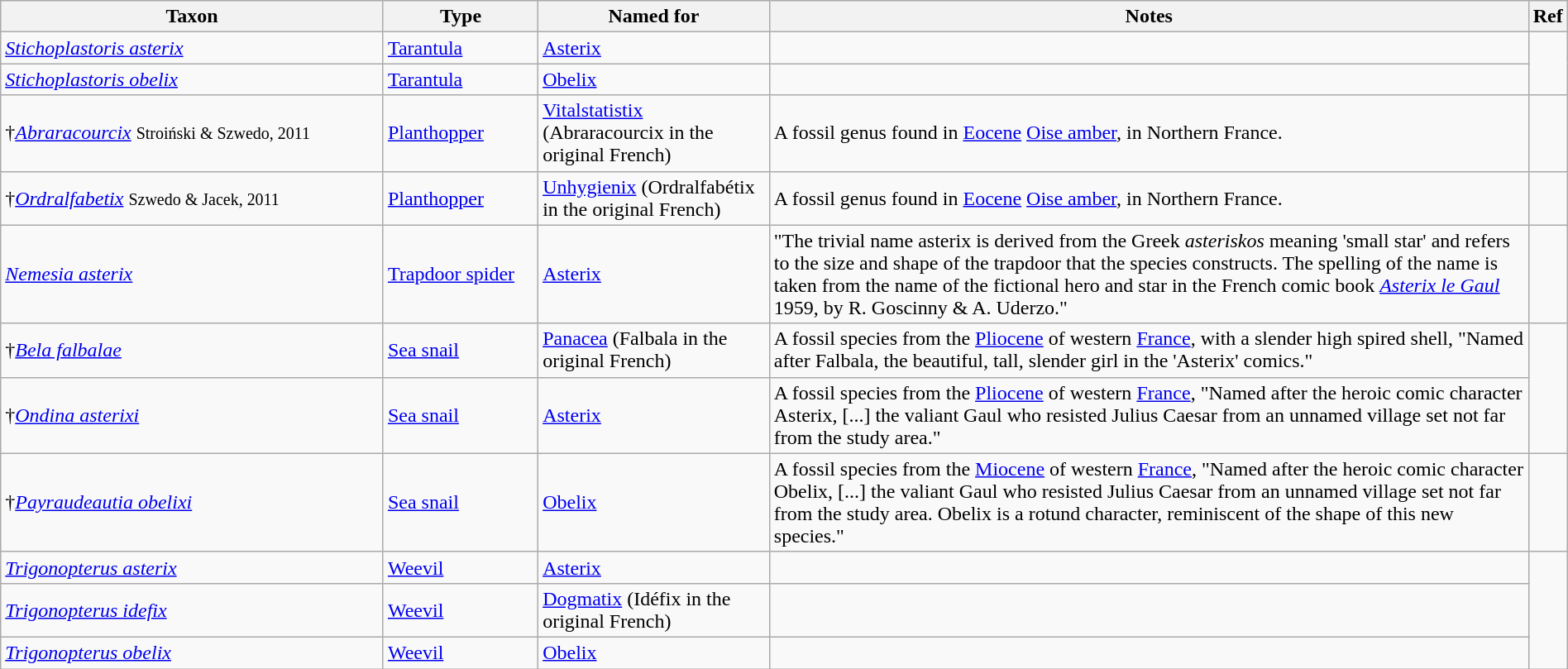<table class="wikitable sortable" width="100%">
<tr>
<th style="width:25%;">Taxon</th>
<th style="width:10%;">Type</th>
<th style="width:15%;">Named for</th>
<th style="width:50%;">Notes</th>
<th class="unsortable">Ref</th>
</tr>
<tr>
<td><em><a href='#'>Stichoplastoris asterix</a></em> </td>
<td><a href='#'>Tarantula</a></td>
<td><a href='#'>Asterix</a></td>
<td></td>
<td rowspan="2"></td>
</tr>
<tr>
<td><em><a href='#'>Stichoplastoris obelix</a></em> </td>
<td><a href='#'>Tarantula</a></td>
<td><a href='#'>Obelix</a></td>
<td></td>
</tr>
<tr>
<td>†<em><a href='#'>Abraracourcix</a></em> <small>Stroiński & Szwedo, 2011</small></td>
<td><a href='#'>Planthopper</a></td>
<td><a href='#'>Vitalstatistix</a> (Abraracourcix in the original French)</td>
<td>A fossil genus found in <a href='#'>Eocene</a> <a href='#'>Oise amber</a>, in Northern France.</td>
<td></td>
</tr>
<tr>
<td>†<em><a href='#'>Ordralfabetix</a></em> <small>Szwedo & Jacek, 2011</small></td>
<td><a href='#'>Planthopper</a></td>
<td><a href='#'>Unhygienix</a> (Ordralfabétix in the original French)</td>
<td>A fossil genus found in <a href='#'>Eocene</a> <a href='#'>Oise amber</a>, in Northern France.</td>
<td></td>
</tr>
<tr>
<td><em><a href='#'>Nemesia asterix</a></em> </td>
<td><a href='#'>Trapdoor spider</a></td>
<td><a href='#'>Asterix</a></td>
<td>"The trivial name asterix is derived from the Greek <em>asteriskos</em> meaning 'small star' and refers to the size and shape of the trapdoor that the species constructs. The spelling of the name is taken from the name of the fictional hero and star in the French comic book <em><a href='#'>Asterix le Gaul</a></em> 1959, by R. Goscinny & A. Uderzo."</td>
<td></td>
</tr>
<tr>
<td>†<em><a href='#'>Bela falbalae</a></em> </td>
<td><a href='#'>Sea snail</a></td>
<td><a href='#'>Panacea</a> (Falbala in the original French)</td>
<td>A fossil species from the <a href='#'>Pliocene</a> of western <a href='#'>France</a>, with a slender high spired shell, "Named after Falbala, the beautiful, tall, slender girl in the 'Asterix' comics."</td>
<td rowspan="2"></td>
</tr>
<tr>
<td>†<em><a href='#'>Ondina asterixi</a></em> </td>
<td><a href='#'>Sea snail</a></td>
<td><a href='#'>Asterix</a></td>
<td>A fossil species from the <a href='#'>Pliocene</a> of western <a href='#'>France</a>, "Named after the heroic comic character Asterix, [...] the valiant Gaul who resisted Julius Caesar from an unnamed village set not far from the study area."</td>
</tr>
<tr>
<td>†<em><a href='#'>Payraudeautia obelixi</a></em> </td>
<td><a href='#'>Sea snail</a></td>
<td><a href='#'>Obelix</a></td>
<td>A fossil species from the <a href='#'>Miocene</a> of western <a href='#'>France</a>, "Named after the heroic comic character Obelix, [...] the valiant Gaul who resisted Julius Caesar from an unnamed village set not far from the study area. Obelix is a rotund character, reminiscent of the shape of this new species."</td>
<td></td>
</tr>
<tr>
<td><em><a href='#'>Trigonopterus asterix</a></em> </td>
<td><a href='#'>Weevil</a></td>
<td><a href='#'>Asterix</a></td>
<td></td>
<td rowspan="3"></td>
</tr>
<tr>
<td><em><a href='#'>Trigonopterus idefix</a></em> </td>
<td><a href='#'>Weevil</a></td>
<td><a href='#'>Dogmatix</a> (Idéfix in the original French)</td>
<td></td>
</tr>
<tr>
<td><em><a href='#'>Trigonopterus obelix</a></em> </td>
<td><a href='#'>Weevil</a></td>
<td><a href='#'>Obelix</a></td>
<td></td>
</tr>
</table>
